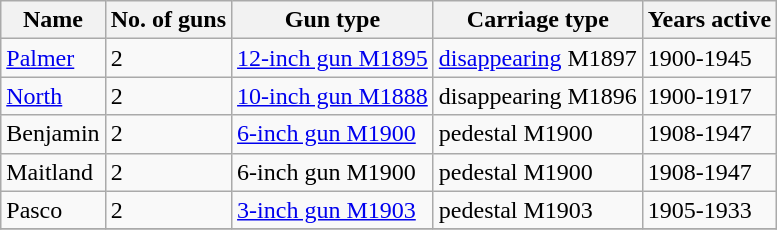<table class="wikitable">
<tr>
<th>Name</th>
<th>No. of guns</th>
<th>Gun type</th>
<th>Carriage type</th>
<th>Years active</th>
</tr>
<tr>
<td><a href='#'>Palmer</a></td>
<td>2</td>
<td><a href='#'>12-inch gun M1895</a></td>
<td><a href='#'>disappearing</a> M1897</td>
<td>1900-1945</td>
</tr>
<tr>
<td><a href='#'>North</a></td>
<td>2</td>
<td><a href='#'>10-inch gun M1888</a></td>
<td>disappearing M1896</td>
<td>1900-1917</td>
</tr>
<tr>
<td>Benjamin</td>
<td>2</td>
<td><a href='#'>6-inch gun M1900</a></td>
<td>pedestal M1900</td>
<td>1908-1947</td>
</tr>
<tr>
<td>Maitland</td>
<td>2</td>
<td>6-inch gun M1900</td>
<td>pedestal M1900</td>
<td>1908-1947</td>
</tr>
<tr>
<td>Pasco</td>
<td>2</td>
<td><a href='#'>3-inch gun M1903</a></td>
<td>pedestal M1903</td>
<td>1905-1933</td>
</tr>
<tr>
</tr>
</table>
